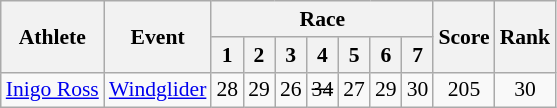<table class=wikitable style="font-size:90%">
<tr>
<th rowspan="2">Athlete</th>
<th rowspan="2">Event</th>
<th colspan="7">Race</th>
<th rowspan="2">Score</th>
<th rowspan="2">Rank</th>
</tr>
<tr>
<th>1</th>
<th>2</th>
<th>3</th>
<th>4</th>
<th>5</th>
<th>6</th>
<th>7</th>
</tr>
<tr>
<td align=left><a href='#'>Inigo Ross</a></td>
<td><a href='#'>Windglider</a></td>
<td>28</td>
<td>29</td>
<td>26</td>
<td><s>34</s></td>
<td>27</td>
<td>29</td>
<td>30</td>
<td align=center>205</td>
<td align=center>30</td>
</tr>
</table>
